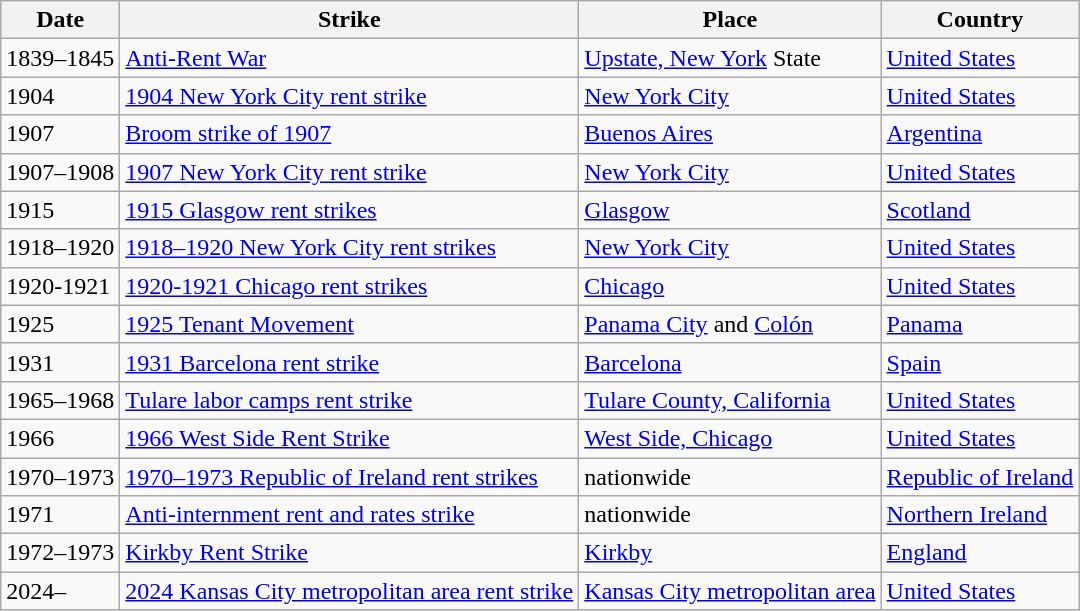<table class="wikitable sortable">
<tr>
<th>Date</th>
<th>Strike</th>
<th>Place</th>
<th>Country</th>
</tr>
<tr>
<td>1839–1845</td>
<td><a href='#'>Anti-Rent War</a></td>
<td><bdi><a href='#'>Upstate, New York</a> State</bdi></td>
<td><a href='#'>United States</a></td>
</tr>
<tr>
<td>1904</td>
<td><a href='#'>1904 New York City rent strike</a></td>
<td><a href='#'>New York City</a></td>
<td><a href='#'>United States</a></td>
</tr>
<tr>
<td>1907</td>
<td><a href='#'>Broom strike of 1907</a></td>
<td><a href='#'>Buenos Aires</a></td>
<td><a href='#'>Argentina</a></td>
</tr>
<tr>
<td>1907–1908</td>
<td><a href='#'>1907 New York City rent strike</a></td>
<td><a href='#'>New York City</a></td>
<td><a href='#'>United States</a></td>
</tr>
<tr>
<td>1915</td>
<td><a href='#'>1915 Glasgow rent strikes</a></td>
<td><a href='#'>Glasgow</a></td>
<td><a href='#'>Scotland</a></td>
</tr>
<tr>
<td>1918–1920</td>
<td><a href='#'>1918–1920 New York City rent strikes</a></td>
<td><a href='#'>New York City</a></td>
<td><a href='#'>United States</a></td>
</tr>
<tr>
<td>1920-1921</td>
<td><a href='#'>1920-1921 Chicago rent strikes</a></td>
<td><a href='#'>Chicago</a></td>
<td><a href='#'>United States</a></td>
</tr>
<tr>
<td>1925</td>
<td><a href='#'>1925 Tenant Movement</a></td>
<td><a href='#'>Panama City</a> and <a href='#'>Colón</a></td>
<td><a href='#'>Panama</a></td>
</tr>
<tr>
<td>1931</td>
<td><a href='#'>1931 Barcelona rent strike</a></td>
<td><a href='#'>Barcelona</a></td>
<td><a href='#'>Spain</a></td>
</tr>
<tr>
<td>1965–1968</td>
<td><a href='#'>Tulare labor camps rent strike</a></td>
<td><a href='#'>Tulare County, California</a></td>
<td><a href='#'>United States</a></td>
</tr>
<tr>
<td>1966</td>
<td><a href='#'>1966 West Side Rent Strike</a></td>
<td><a href='#'>West Side, Chicago</a></td>
<td><a href='#'>United States</a></td>
</tr>
<tr>
<td>1970–1973</td>
<td><a href='#'>1970–1973 Republic of Ireland rent strikes</a></td>
<td>nationwide</td>
<td><a href='#'>Republic of Ireland</a></td>
</tr>
<tr>
<td>1971</td>
<td><a href='#'>Anti-internment rent and rates strike</a></td>
<td>nationwide</td>
<td><a href='#'>Northern Ireland</a></td>
</tr>
<tr>
<td>1972–1973</td>
<td><a href='#'>Kirkby Rent Strike</a></td>
<td><a href='#'>Kirkby</a></td>
<td><a href='#'>England</a></td>
</tr>
<tr>
<td>2024–</td>
<td><a href='#'>2024 Kansas City metropolitan area rent strike</a></td>
<td><a href='#'>Kansas City metropolitan area</a></td>
<td><a href='#'>United States</a></td>
</tr>
</table>
